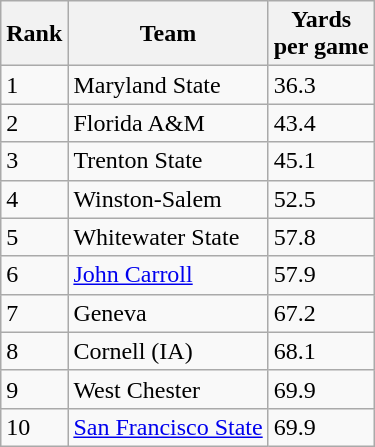<table class="wikitable sortable">
<tr>
<th>Rank</th>
<th>Team</th>
<th>Yards<br>per game</th>
</tr>
<tr>
<td>1</td>
<td>Maryland State</td>
<td>36.3</td>
</tr>
<tr>
<td>2</td>
<td>Florida A&M</td>
<td>43.4</td>
</tr>
<tr>
<td>3</td>
<td>Trenton State</td>
<td>45.1</td>
</tr>
<tr>
<td>4</td>
<td>Winston-Salem</td>
<td>52.5</td>
</tr>
<tr>
<td>5</td>
<td>Whitewater State</td>
<td>57.8</td>
</tr>
<tr>
<td>6</td>
<td><a href='#'>John Carroll</a></td>
<td>57.9</td>
</tr>
<tr>
<td>7</td>
<td>Geneva</td>
<td>67.2</td>
</tr>
<tr>
<td>8</td>
<td>Cornell (IA)</td>
<td>68.1</td>
</tr>
<tr>
<td>9</td>
<td>West Chester</td>
<td>69.9</td>
</tr>
<tr>
<td>10</td>
<td><a href='#'>San Francisco State</a></td>
<td>69.9</td>
</tr>
</table>
